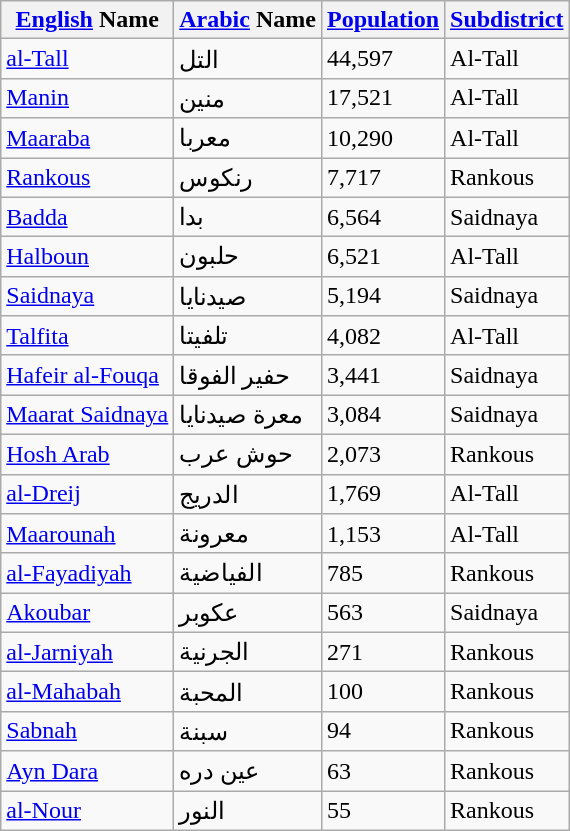<table class="wikitable sortable">
<tr>
<th><a href='#'>English</a> Name</th>
<th><a href='#'>Arabic</a> Name</th>
<th><a href='#'>Population</a></th>
<th><a href='#'>Subdistrict</a></th>
</tr>
<tr>
<td><a href='#'>al-Tall</a></td>
<td>التل</td>
<td>44,597</td>
<td>Al-Tall</td>
</tr>
<tr>
<td><a href='#'>Manin</a></td>
<td>منين</td>
<td>17,521</td>
<td>Al-Tall</td>
</tr>
<tr>
<td><a href='#'>Maaraba</a></td>
<td>معربا</td>
<td>10,290</td>
<td>Al-Tall</td>
</tr>
<tr>
<td><a href='#'>Rankous</a></td>
<td>رنكوس</td>
<td>7,717</td>
<td>Rankous</td>
</tr>
<tr>
<td><a href='#'>Badda</a></td>
<td>بدا</td>
<td>6,564</td>
<td>Saidnaya</td>
</tr>
<tr>
<td><a href='#'>Halboun</a></td>
<td>حلبون</td>
<td>6,521</td>
<td>Al-Tall</td>
</tr>
<tr>
<td><a href='#'>Saidnaya</a></td>
<td>صيدنايا</td>
<td>5,194</td>
<td>Saidnaya</td>
</tr>
<tr>
<td><a href='#'>Talfita</a></td>
<td>تلفيتا</td>
<td>4,082</td>
<td>Al-Tall</td>
</tr>
<tr>
<td><a href='#'>Hafeir al-Fouqa</a></td>
<td>حفير الفوقا</td>
<td>3,441</td>
<td>Saidnaya</td>
</tr>
<tr>
<td><a href='#'>Maarat Saidnaya</a></td>
<td>معرة صيدنايا</td>
<td>3,084</td>
<td>Saidnaya</td>
</tr>
<tr>
<td><a href='#'>Hosh Arab</a></td>
<td>حوش عرب</td>
<td>2,073</td>
<td>Rankous</td>
</tr>
<tr>
<td><a href='#'>al-Dreij</a></td>
<td>الدريج</td>
<td>1,769</td>
<td>Al-Tall</td>
</tr>
<tr>
<td><a href='#'>Maarounah</a></td>
<td>معرونة</td>
<td>1,153</td>
<td>Al-Tall</td>
</tr>
<tr>
<td><a href='#'>al-Fayadiyah</a></td>
<td>الفياضية</td>
<td>785</td>
<td>Rankous</td>
</tr>
<tr>
<td><a href='#'>Akoubar</a></td>
<td>عكوبر</td>
<td>563</td>
<td>Saidnaya</td>
</tr>
<tr>
<td><a href='#'>al-Jarniyah</a></td>
<td>الجرنية</td>
<td>271</td>
<td>Rankous</td>
</tr>
<tr>
<td><a href='#'>al-Mahabah</a></td>
<td>المحبة</td>
<td>100</td>
<td>Rankous</td>
</tr>
<tr>
<td><a href='#'>Sabnah</a></td>
<td>سبنة</td>
<td>94</td>
<td>Rankous</td>
</tr>
<tr>
<td><a href='#'>Ayn Dara</a></td>
<td>عين دره</td>
<td>63</td>
<td>Rankous</td>
</tr>
<tr>
<td><a href='#'>al-Nour</a></td>
<td>النور</td>
<td>55</td>
<td>Rankous</td>
</tr>
</table>
